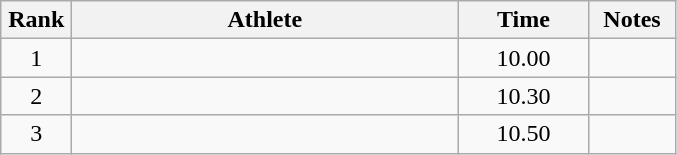<table class=wikitable style="text-align:center">
<tr>
<th width=40>Rank</th>
<th width=250>Athlete</th>
<th width=80>Time</th>
<th width=50>Notes</th>
</tr>
<tr>
<td>1</td>
<td align=left></td>
<td>10.00</td>
<td></td>
</tr>
<tr>
<td>2</td>
<td align=left></td>
<td>10.30</td>
<td></td>
</tr>
<tr>
<td>3</td>
<td align=left></td>
<td>10.50</td>
<td></td>
</tr>
</table>
